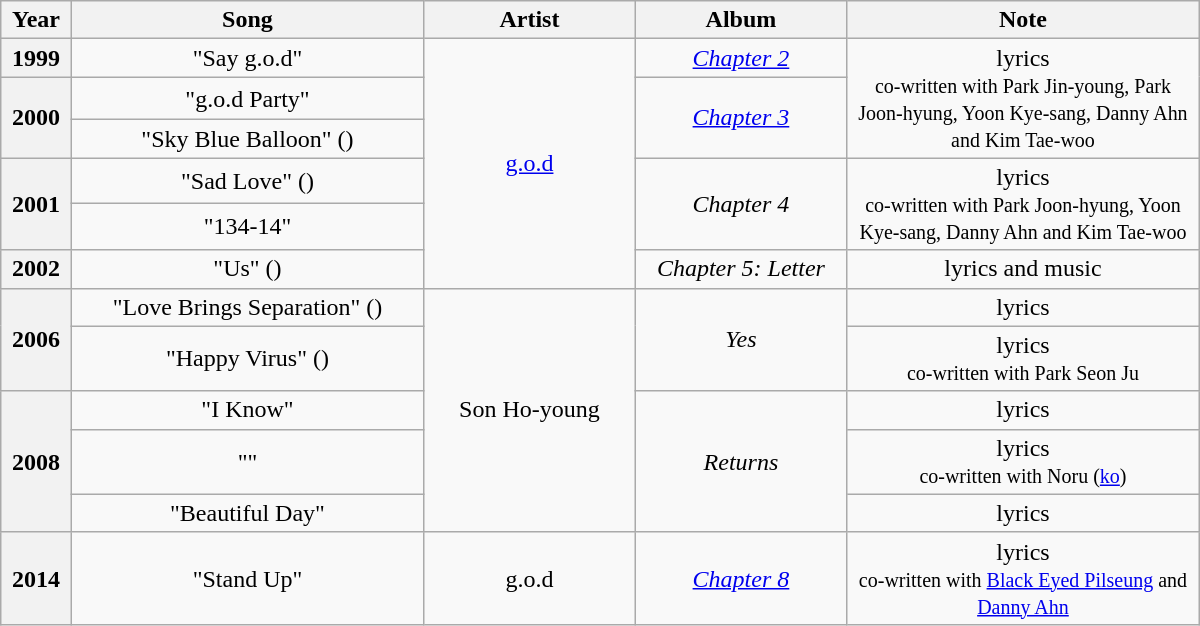<table class="wikitable" style="text-align:center; width:800px">
<tr>
<th style="width:5%;">Year</th>
<th style="width:25%;">Song</th>
<th style="width:15%;">Artist</th>
<th style="width:15%;">Album</th>
<th style="width:25%;">Note</th>
</tr>
<tr>
<th>1999</th>
<td>"Say g.o.d"</td>
<td rowspan="6"><a href='#'>g.o.d</a></td>
<td><em><a href='#'>Chapter 2</a></em></td>
<td rowspan="3">lyrics<br><small>co-written with Park Jin-young, Park Joon-hyung, Yoon Kye-sang, Danny Ahn and Kim Tae-woo</small></td>
</tr>
<tr>
<th rowspan="2">2000</th>
<td>"g.o.d Party"</td>
<td rowspan="2"><em><a href='#'>Chapter 3</a></em></td>
</tr>
<tr>
<td>"Sky Blue Balloon" ()</td>
</tr>
<tr>
<th rowspan="2">2001</th>
<td>"Sad Love" ()</td>
<td rowspan="2"><em>Chapter 4</em></td>
<td rowspan="2">lyrics<br><small>co-written with Park Joon-hyung, Yoon Kye-sang, Danny Ahn and Kim Tae-woo</small></td>
</tr>
<tr>
<td>"134-14"</td>
</tr>
<tr>
<th>2002</th>
<td>"Us" ()</td>
<td><em>Chapter 5: Letter</em></td>
<td>lyrics and music</td>
</tr>
<tr>
<th rowspan="2">2006</th>
<td>"Love Brings Separation" ()</td>
<td rowspan="5">Son Ho-young</td>
<td rowspan="2"><em>Yes</em></td>
<td>lyrics</td>
</tr>
<tr>
<td>"Happy Virus" ()</td>
<td>lyrics<br><small>co-written with Park Seon Ju</small></td>
</tr>
<tr>
<th rowspan="3">2008</th>
<td>"I Know"</td>
<td rowspan="3"><em>Returns</em></td>
<td>lyrics</td>
</tr>
<tr>
<td>""</td>
<td>lyrics<br><small>co-written with Noru (<a href='#'>ko</a>)</small></td>
</tr>
<tr>
<td>"Beautiful Day"</td>
<td>lyrics</td>
</tr>
<tr>
<th>2014</th>
<td>"Stand Up"</td>
<td>g.o.d</td>
<td><em><a href='#'>Chapter 8</a></em></td>
<td>lyrics<br><small>co-written with <a href='#'>Black Eyed Pilseung</a> and <a href='#'>Danny Ahn</a></small></td>
</tr>
</table>
